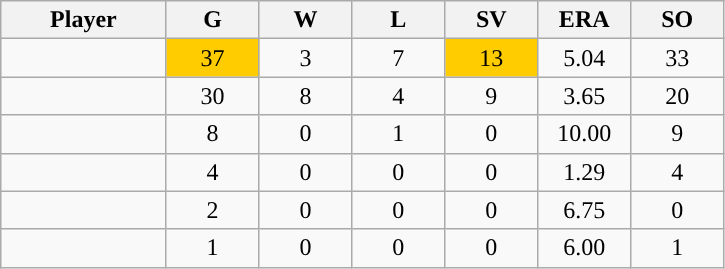<table class="wikitable sortable">
<tr>
<th bgcolor="#DDDDFF" width="16%">Player</th>
<th bgcolor="#DDDDFF" width="9%">G</th>
<th bgcolor="#DDDDFF" width="9%">W</th>
<th bgcolor="#DDDDFF" width="9%">L</th>
<th bgcolor="#DDDDFF" width="9%">SV</th>
<th bgcolor="#DDDDFF" width="9%">ERA</th>
<th bgcolor="#DDDDFF" width="9%">SO</th>
</tr>
<tr align="center">
<td></td>
<td style="background:#fc0;">37</td>
<td>3</td>
<td>7</td>
<td style="background:#fc0;">13</td>
<td>5.04</td>
<td>33</td>
</tr>
<tr align="center">
<td></td>
<td>30</td>
<td>8</td>
<td>4</td>
<td>9</td>
<td>3.65</td>
<td>20</td>
</tr>
<tr align="center">
<td></td>
<td>8</td>
<td>0</td>
<td>1</td>
<td>0</td>
<td>10.00</td>
<td>9</td>
</tr>
<tr align="center">
<td></td>
<td>4</td>
<td>0</td>
<td>0</td>
<td>0</td>
<td>1.29</td>
<td>4</td>
</tr>
<tr align="center">
<td></td>
<td>2</td>
<td>0</td>
<td>0</td>
<td>0</td>
<td>6.75</td>
<td>0</td>
</tr>
<tr align="center">
<td></td>
<td>1</td>
<td>0</td>
<td>0</td>
<td>0</td>
<td>6.00</td>
<td>1</td>
</tr>
</table>
